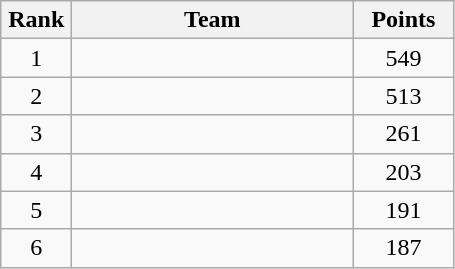<table class="wikitable" style="text-align:center;">
<tr>
<th width=40>Rank</th>
<th width=180>Team</th>
<th width=60>Points</th>
</tr>
<tr>
<td>1</td>
<td align=left></td>
<td>549</td>
</tr>
<tr>
<td>2</td>
<td align=left></td>
<td>513</td>
</tr>
<tr>
<td>3</td>
<td align=left></td>
<td>261</td>
</tr>
<tr>
<td>4</td>
<td align=left></td>
<td>203</td>
</tr>
<tr>
<td>5</td>
<td align=left></td>
<td>191</td>
</tr>
<tr>
<td>6</td>
<td align=left></td>
<td>187</td>
</tr>
</table>
